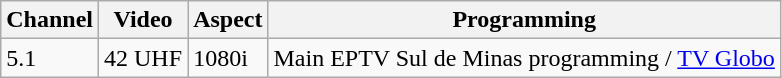<table class="wikitable">
<tr>
<th>Channel</th>
<th>Video</th>
<th>Aspect</th>
<th>Programming</th>
</tr>
<tr>
<td>5.1</td>
<td>42 UHF</td>
<td>1080i</td>
<td>Main EPTV Sul de Minas programming / <a href='#'>TV Globo</a></td>
</tr>
</table>
